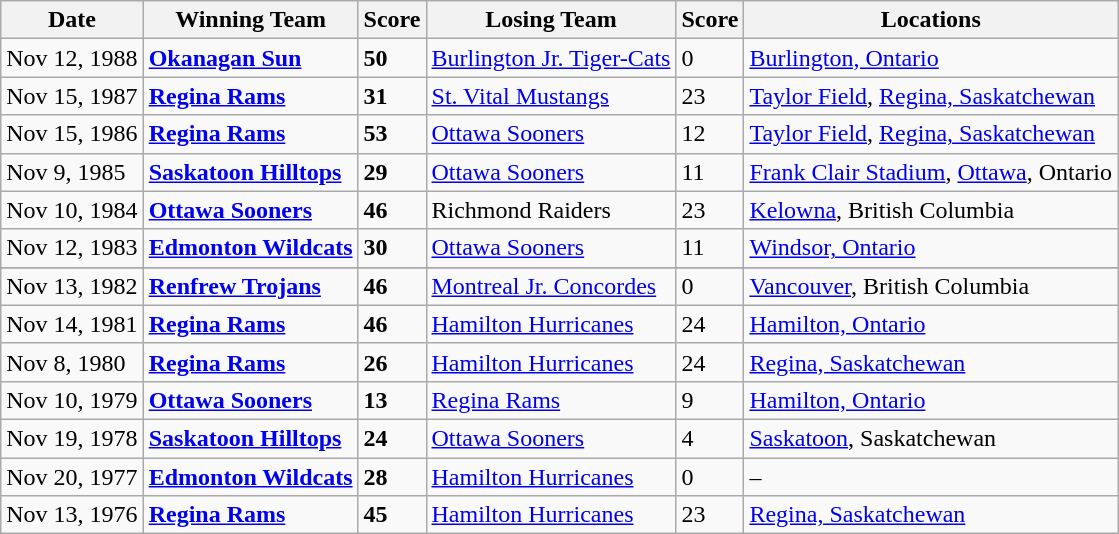<table class="wikitable">
<tr>
<th>Date</th>
<th>Winning Team</th>
<th>Score</th>
<th>Losing Team</th>
<th>Score</th>
<th>Locations</th>
</tr>
<tr>
<td>Nov 12, 1988</td>
<td><strong><a href='#'>Okanagan Sun</a></strong></td>
<td><strong>50</strong></td>
<td><a href='#'>Burlington Jr. Tiger-Cats</a></td>
<td>0</td>
<td><a href='#'>Burlington, Ontario</a></td>
</tr>
<tr>
<td>Nov 15, 1987</td>
<td><strong><a href='#'>Regina Rams</a></strong></td>
<td><strong>31</strong></td>
<td><a href='#'>St. Vital Mustangs</a></td>
<td>23</td>
<td><a href='#'>Taylor Field</a>, <a href='#'>Regina, Saskatchewan</a></td>
</tr>
<tr>
<td>Nov 15, 1986</td>
<td><strong><a href='#'>Regina Rams</a></strong></td>
<td><strong>53</strong></td>
<td><a href='#'>Ottawa Sooners</a></td>
<td>12</td>
<td><a href='#'>Taylor Field</a>, <a href='#'>Regina, Saskatchewan</a></td>
</tr>
<tr>
<td>Nov 9, 1985</td>
<td><strong><a href='#'>Saskatoon Hilltops</a></strong></td>
<td><strong>29</strong></td>
<td><a href='#'>Ottawa Sooners</a></td>
<td>11</td>
<td><a href='#'>Frank Clair Stadium</a>, <a href='#'>Ottawa</a>, Ontario</td>
</tr>
<tr>
<td>Nov 10, 1984</td>
<td><strong><a href='#'>Ottawa Sooners</a></strong></td>
<td><strong>46</strong></td>
<td>Richmond Raiders</td>
<td>23</td>
<td><a href='#'>Kelowna</a>, British Columbia</td>
</tr>
<tr>
<td>Nov 12, 1983</td>
<td><strong><a href='#'>Edmonton Wildcats</a></strong></td>
<td><strong>30</strong></td>
<td><a href='#'>Ottawa Sooners</a></td>
<td>11</td>
<td><a href='#'>Windsor, Ontario</a></td>
</tr>
<tr>
</tr>
<tr>
<td>Nov 13, 1982</td>
<td><strong><a href='#'>Renfrew Trojans</a></strong></td>
<td><strong>46</strong></td>
<td><a href='#'>Montreal Jr. Concordes</a></td>
<td>0</td>
<td><a href='#'>Vancouver</a>, British Columbia</td>
</tr>
<tr>
<td>Nov 14, 1981</td>
<td><strong><a href='#'>Regina Rams</a></strong></td>
<td><strong>46</strong></td>
<td><a href='#'>Hamilton Hurricanes</a></td>
<td>24</td>
<td><a href='#'>Hamilton, Ontario</a></td>
</tr>
<tr>
<td>Nov 8, 1980</td>
<td><strong><a href='#'>Regina Rams</a></strong></td>
<td><strong>26</strong></td>
<td><a href='#'>Hamilton Hurricanes</a></td>
<td>24</td>
<td><a href='#'>Regina, Saskatchewan</a></td>
</tr>
<tr>
<td>Nov 10, 1979</td>
<td><strong><a href='#'>Ottawa Sooners</a></strong></td>
<td><strong>13</strong></td>
<td><a href='#'>Regina Rams</a></td>
<td>9</td>
<td><a href='#'>Hamilton, Ontario</a></td>
</tr>
<tr>
<td>Nov 19, 1978</td>
<td><strong><a href='#'>Saskatoon Hilltops</a></strong></td>
<td><strong>24</strong></td>
<td><a href='#'>Ottawa Sooners</a></td>
<td>4</td>
<td><a href='#'>Saskatoon</a>, Saskatchewan</td>
</tr>
<tr>
<td>Nov 20, 1977</td>
<td><strong><a href='#'>Edmonton Wildcats</a></strong></td>
<td><strong>28</strong></td>
<td><a href='#'>Hamilton Hurricanes</a></td>
<td>0</td>
<td>–</td>
</tr>
<tr>
<td>Nov 13, 1976</td>
<td><strong><a href='#'>Regina Rams</a></strong></td>
<td><strong>45</strong></td>
<td><a href='#'>Hamilton Hurricanes</a></td>
<td>23</td>
<td><a href='#'>Regina, Saskatchewan</a></td>
</tr>
</table>
